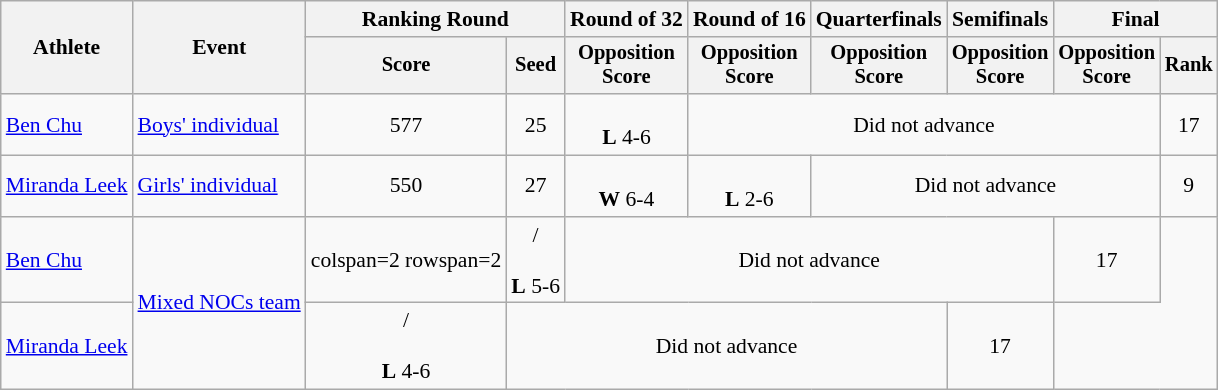<table class=wikitable style=font-size:90%;text-align:center>
<tr>
<th rowspan=2>Athlete</th>
<th rowspan=2>Event</th>
<th colspan=2>Ranking Round</th>
<th>Round of 32</th>
<th>Round of 16</th>
<th>Quarterfinals</th>
<th>Semifinals</th>
<th colspan=2>Final</th>
</tr>
<tr style=font-size:95%>
<th>Score</th>
<th>Seed</th>
<th>Opposition<br>Score</th>
<th>Opposition<br>Score</th>
<th>Opposition<br>Score</th>
<th>Opposition<br>Score</th>
<th>Opposition<br>Score</th>
<th>Rank</th>
</tr>
<tr>
<td align=left><a href='#'>Ben Chu</a></td>
<td align=left><a href='#'>Boys' individual</a></td>
<td>577</td>
<td>25</td>
<td> <br> <strong>L</strong> 4-6</td>
<td colspan=4>Did not advance</td>
<td>17</td>
</tr>
<tr>
<td align=left><a href='#'>Miranda Leek</a></td>
<td align=left><a href='#'>Girls' individual</a></td>
<td>550</td>
<td>27</td>
<td> <br> <strong>W</strong> 6-4</td>
<td> <br> <strong>L</strong> 2-6</td>
<td colspan=3>Did not advance</td>
<td>9</td>
</tr>
<tr>
<td align=left><a href='#'>Ben Chu</a><br></td>
<td align=left rowspan=2><a href='#'>Mixed NOCs team</a></td>
<td>colspan=2 rowspan=2 </td>
<td> /<br>  <br> <strong>L</strong> 5-6</td>
<td colspan=4>Did not advance</td>
<td>17</td>
</tr>
<tr>
<td align=left><a href='#'>Miranda Leek</a><br></td>
<td> /<br>  <br> <strong>L</strong> 4-6</td>
<td colspan=4>Did not advance</td>
<td>17</td>
</tr>
</table>
